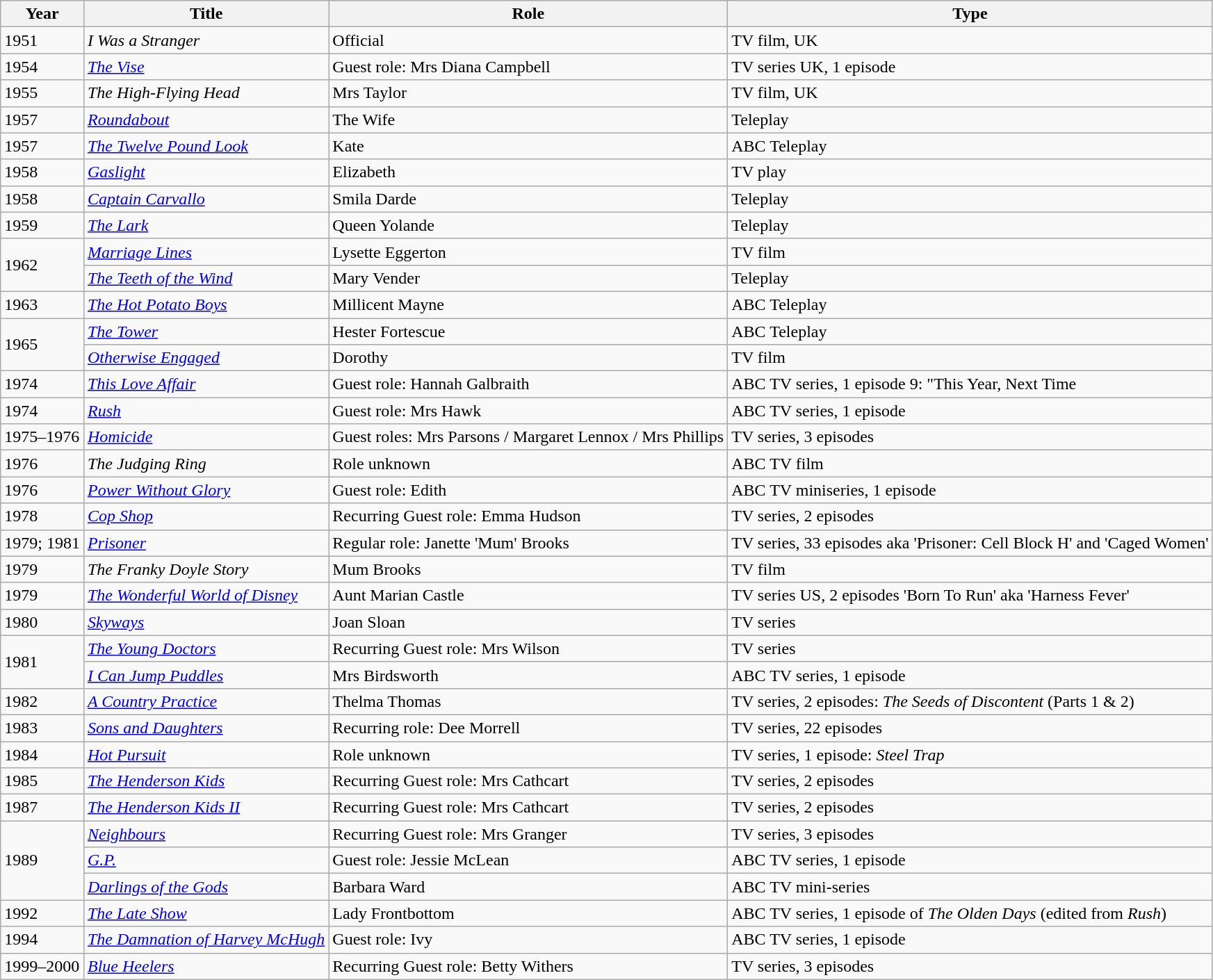<table class="wikitable sortable">
<tr>
<th>Year</th>
<th>Title</th>
<th>Role</th>
<th class="unsortable">Type</th>
</tr>
<tr>
<td>1951</td>
<td><em>I Was a Stranger</em></td>
<td>Official</td>
<td>TV film, UK</td>
</tr>
<tr>
<td>1954</td>
<td><em><a href='#'>The Vise</a></em></td>
<td>Guest role: Mrs Diana Campbell</td>
<td>TV series UK, 1 episode</td>
</tr>
<tr>
<td>1955</td>
<td><em>The High-Flying Head</em></td>
<td>Mrs Taylor</td>
<td>TV film, UK</td>
</tr>
<tr>
<td>1957</td>
<td><em><a href='#'>Roundabout</a></em></td>
<td>The Wife</td>
<td>Teleplay</td>
</tr>
<tr>
<td>1957</td>
<td><em><a href='#'>The Twelve Pound Look</a></em></td>
<td>Kate</td>
<td>ABC Teleplay</td>
</tr>
<tr>
<td>1958</td>
<td><em><a href='#'>Gaslight</a></em></td>
<td>Elizabeth</td>
<td>TV play</td>
</tr>
<tr>
<td>1958</td>
<td><em><a href='#'>Captain Carvallo</a></em></td>
<td>Smila Darde</td>
<td>Teleplay</td>
</tr>
<tr>
<td>1959</td>
<td><em><a href='#'>The Lark</a></em></td>
<td>Queen Yolande</td>
<td>Teleplay</td>
</tr>
<tr>
<td rowspan="2">1962</td>
<td><em><a href='#'>Marriage Lines</a></em></td>
<td>Lysette Eggerton</td>
<td>TV film</td>
</tr>
<tr>
<td><em><a href='#'>The Teeth of the Wind</a></em></td>
<td>Mary Vender</td>
<td>Teleplay</td>
</tr>
<tr>
<td>1963</td>
<td><em><a href='#'>The Hot Potato Boys</a></em></td>
<td>Millicent Mayne</td>
<td>ABC Teleplay</td>
</tr>
<tr>
<td rowspan="2">1965</td>
<td><em><a href='#'>The Tower</a></em></td>
<td>Hester Fortescue</td>
<td>ABC Teleplay</td>
</tr>
<tr>
<td><em><a href='#'>Otherwise Engaged</a></em></td>
<td>Dorothy</td>
<td>TV film</td>
</tr>
<tr>
<td>1974</td>
<td><em><a href='#'>This Love Affair</a></em></td>
<td>Guest role: Hannah Galbraith</td>
<td>ABC TV series, 1 episode 9: "This Year, Next Time</td>
</tr>
<tr>
<td>1974</td>
<td><em><a href='#'>Rush</a></em></td>
<td>Guest role: Mrs Hawk</td>
<td>ABC TV series, 1 episode</td>
</tr>
<tr>
<td>1975–1976</td>
<td><em><a href='#'>Homicide</a></em></td>
<td>Guest roles: Mrs Parsons / Margaret Lennox / Mrs Phillips</td>
<td>TV series, 3 episodes</td>
</tr>
<tr>
<td>1976</td>
<td><em>The Judging Ring</em></td>
<td>Role unknown</td>
<td>ABC TV film</td>
</tr>
<tr>
<td>1976</td>
<td><em><a href='#'>Power Without Glory</a></em></td>
<td>Guest role: Edith</td>
<td>ABC TV miniseries, 1 episode</td>
</tr>
<tr>
<td>1978</td>
<td><em><a href='#'>Cop Shop</a></em></td>
<td>Recurring Guest role: Emma Hudson</td>
<td>TV series, 2 episodes</td>
</tr>
<tr>
<td>1979; 1981</td>
<td><em><a href='#'>Prisoner</a></em></td>
<td>Regular role: Janette 'Mum' Brooks</td>
<td>TV series, 33 episodes aka 'Prisoner: Cell Block H' and 'Caged Women'</td>
</tr>
<tr>
<td>1979</td>
<td><em>The Franky Doyle Story</em></td>
<td>Mum Brooks</td>
<td>TV film</td>
</tr>
<tr>
<td>1979</td>
<td><em><a href='#'>The Wonderful World of Disney</a></em></td>
<td>Aunt Marian Castle</td>
<td>TV series US, 2 episodes 'Born To Run' aka 'Harness Fever'</td>
</tr>
<tr>
<td>1980</td>
<td><em><a href='#'>Skyways</a></em></td>
<td>Joan Sloan</td>
<td>TV series</td>
</tr>
<tr>
<td rowspan="2">1981</td>
<td><em><a href='#'>The Young Doctors</a></em></td>
<td>Recurring Guest role: Mrs Wilson</td>
<td>TV series</td>
</tr>
<tr>
<td><em><a href='#'>I Can Jump Puddles</a></em></td>
<td>Mrs Birdsworth</td>
<td>ABC TV series, 1 episode</td>
</tr>
<tr>
<td>1982</td>
<td><em><a href='#'>A Country Practice</a></em></td>
<td>Thelma Thomas</td>
<td>TV series, 2 episodes: <em>The Seeds of Discontent</em> (Parts 1 & 2)</td>
</tr>
<tr>
<td>1983</td>
<td><em><a href='#'>Sons and Daughters</a></em></td>
<td>Recurring role: Dee Morrell</td>
<td>TV series, 22 episodes</td>
</tr>
<tr>
<td>1984</td>
<td><em><a href='#'>Hot Pursuit</a></em></td>
<td>Role unknown</td>
<td>TV series, 1 episode: <em>Steel Trap</em></td>
</tr>
<tr>
<td>1985</td>
<td><em><a href='#'>The Henderson Kids</a></em></td>
<td>Recurring Guest role: Mrs Cathcart</td>
<td>TV series, 2 episodes</td>
</tr>
<tr>
<td>1987</td>
<td><em><a href='#'>The Henderson Kids II</a></em></td>
<td>Recurring Guest role: Mrs Cathcart</td>
<td>TV series, 2 episodes</td>
</tr>
<tr>
<td rowspan="3">1989</td>
<td><em><a href='#'>Neighbours</a></em></td>
<td>Recurring Guest role: Mrs Granger</td>
<td>TV series, 3 episodes</td>
</tr>
<tr>
<td><em><a href='#'>G.P.</a></em></td>
<td>Guest role: Jessie McLean</td>
<td>ABC TV series, 1 episode</td>
</tr>
<tr>
<td><em><a href='#'>Darlings of the Gods</a></em></td>
<td>Barbara Ward</td>
<td>ABC TV mini-series</td>
</tr>
<tr>
<td>1992</td>
<td><em><a href='#'>The Late Show</a></em></td>
<td>Lady Frontbottom</td>
<td>ABC TV series, 1 episode of <em>The Olden Days</em> (edited from <em>Rush</em>)</td>
</tr>
<tr>
<td>1994</td>
<td><em><a href='#'>The Damnation of Harvey McHugh</a></em></td>
<td>Guest role: Ivy</td>
<td>ABC TV series, 1 episode</td>
</tr>
<tr>
<td>1999–2000</td>
<td><em><a href='#'>Blue Heelers</a></em></td>
<td>Recurring Guest role: Betty Withers</td>
<td>TV series, 3 episodes</td>
</tr>
</table>
